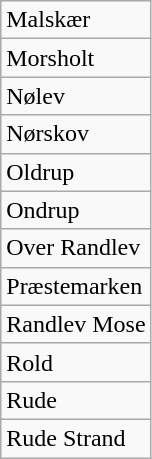<table class="wikitable" style="float:left; margin-right:1em">
<tr>
<td>Malskær</td>
</tr>
<tr>
<td>Morsholt</td>
</tr>
<tr>
<td>Nølev</td>
</tr>
<tr>
<td>Nørskov</td>
</tr>
<tr>
<td>Oldrup</td>
</tr>
<tr>
<td>Ondrup</td>
</tr>
<tr>
<td>Over Randlev</td>
</tr>
<tr>
<td>Præstemarken</td>
</tr>
<tr>
<td>Randlev Mose</td>
</tr>
<tr>
<td>Rold</td>
</tr>
<tr>
<td>Rude</td>
</tr>
<tr>
<td>Rude Strand</td>
</tr>
</table>
